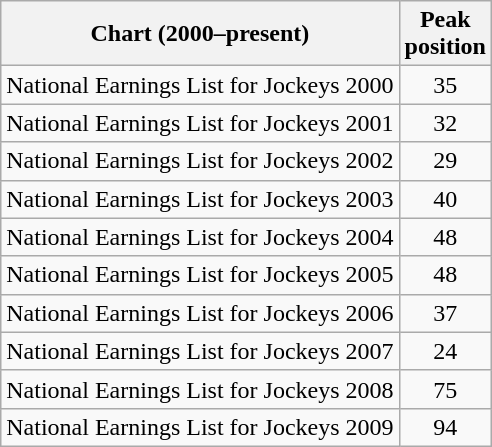<table class="wikitable sortable">
<tr>
<th>Chart (2000–present)</th>
<th>Peak<br>position</th>
</tr>
<tr>
<td>National Earnings List for Jockeys 2000</td>
<td style="text-align:center;">35</td>
</tr>
<tr>
<td>National Earnings List for Jockeys 2001</td>
<td style="text-align:center;">32</td>
</tr>
<tr>
<td>National Earnings List for Jockeys 2002</td>
<td style="text-align:center;">29</td>
</tr>
<tr>
<td>National Earnings List for Jockeys 2003</td>
<td style="text-align:center;">40</td>
</tr>
<tr>
<td>National Earnings List for Jockeys 2004</td>
<td style="text-align:center;">48</td>
</tr>
<tr>
<td>National Earnings List for Jockeys 2005</td>
<td style="text-align:center;">48</td>
</tr>
<tr>
<td>National Earnings List for Jockeys 2006</td>
<td style="text-align:center;">37</td>
</tr>
<tr>
<td>National Earnings List for Jockeys 2007</td>
<td style="text-align:center;">24</td>
</tr>
<tr>
<td>National Earnings List for Jockeys 2008</td>
<td style="text-align:center;">75</td>
</tr>
<tr>
<td>National Earnings List for Jockeys 2009</td>
<td style="text-align:center;">94</td>
</tr>
</table>
